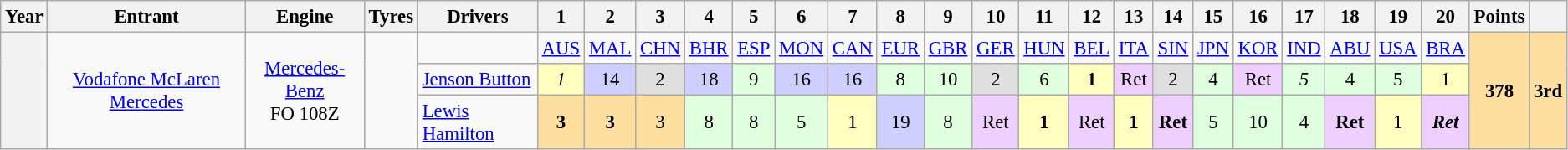<table class="wikitable" style="text-align:center; font-size:95%">
<tr>
<th>Year</th>
<th>Entrant</th>
<th>Engine</th>
<th>Tyres</th>
<th>Drivers</th>
<th>1</th>
<th>2</th>
<th>3</th>
<th>4</th>
<th>5</th>
<th>6</th>
<th>7</th>
<th>8</th>
<th>9</th>
<th>10</th>
<th>11</th>
<th>12</th>
<th>13</th>
<th>14</th>
<th>15</th>
<th>16</th>
<th>17</th>
<th>18</th>
<th>19</th>
<th>20</th>
<th>Points</th>
<th></th>
</tr>
<tr>
<th rowspan=3></th>
<td rowspan=3><a href='#'>Vodafone McLaren Mercedes</a></td>
<td rowspan=3><a href='#'>Mercedes-Benz</a><br>FO 108Z</td>
<td rowspan=3></td>
<td></td>
<td><a href='#'>AUS</a></td>
<td><a href='#'>MAL</a></td>
<td><a href='#'>CHN</a></td>
<td><a href='#'>BHR</a></td>
<td><a href='#'>ESP</a></td>
<td><a href='#'>MON</a></td>
<td><a href='#'>CAN</a></td>
<td><a href='#'>EUR</a></td>
<td><a href='#'>GBR</a></td>
<td><a href='#'>GER</a></td>
<td><a href='#'>HUN</a></td>
<td><a href='#'>BEL</a></td>
<td><a href='#'>ITA</a></td>
<td><a href='#'>SIN</a></td>
<td><a href='#'>JPN</a></td>
<td><a href='#'>KOR</a></td>
<td><a href='#'>IND</a></td>
<td><a href='#'>ABU</a></td>
<td><a href='#'>USA</a></td>
<td><a href='#'>BRA</a></td>
<td rowspan="3" style="background-color:#ffdf9f"><strong>378</strong></td>
<td rowspan="3" style="background-color:#ffdf9f"><strong>3rd</strong></td>
</tr>
<tr>
<td align="left"> <a href='#'>Jenson Button</a></td>
<td style="background-color:#ffffbf"><em>1</em></td>
<td style="background-color:#cfcfff">14</td>
<td style="background-color:#dfdfdf">2</td>
<td style="background-color:#cfcfff">18</td>
<td style="background-color:#dfffdf">9</td>
<td style="background-color:#cfcfff">16</td>
<td style="background-color:#cfcfff">16</td>
<td style="background-color:#dfffdf">8</td>
<td style="background-color:#dfffdf">10</td>
<td style="background-color:#dfdfdf">2</td>
<td style="background-color:#dfffdf">6</td>
<td style="background-color:#ffffbf"><strong>1</strong></td>
<td style="background-color:#efcfff">Ret</td>
<td style="background-color:#dfdfdf">2</td>
<td style="background-color:#dfffdf">4</td>
<td style="background-color:#efcfff">Ret</td>
<td style="background-color:#dfffdf"><em>5</em></td>
<td style="background-color:#dfffdf">4</td>
<td style="background-color:#dfffdf">5</td>
<td style="background-color:#ffffbf">1</td>
</tr>
<tr>
<td align="left"> <a href='#'>Lewis Hamilton</a></td>
<td style="background-color:#ffdf9f"><strong>3</strong></td>
<td style="background-color:#ffdf9f"><strong>3</strong></td>
<td style="background-color:#ffdf9f">3</td>
<td style="background-color:#dfffdf">8</td>
<td style="background-color:#dfffdf">8</td>
<td style="background-color:#dfffdf">5</td>
<td style="background-color:#ffffbf">1</td>
<td style="background-color:#cfcfff">19</td>
<td style="background-color:#dfffdf">8</td>
<td style="background-color:#efcfff">Ret</td>
<td style="background-color:#ffffbf"><strong>1</strong></td>
<td style="background-color:#efcfff">Ret</td>
<td style="background-color:#ffffbf"><strong>1</strong></td>
<td style="background-color:#efcfff"><strong>Ret</strong></td>
<td style="background-color:#dfffdf">5</td>
<td style="background-color:#dfffdf">10</td>
<td style="background-color:#dfffdf">4</td>
<td style="background-color:#efcfff"><strong>Ret</strong></td>
<td style="background-color:#ffffbf">1</td>
<td style="background-color:#efcfff"><strong><em>Ret</em></strong></td>
</tr>
</table>
